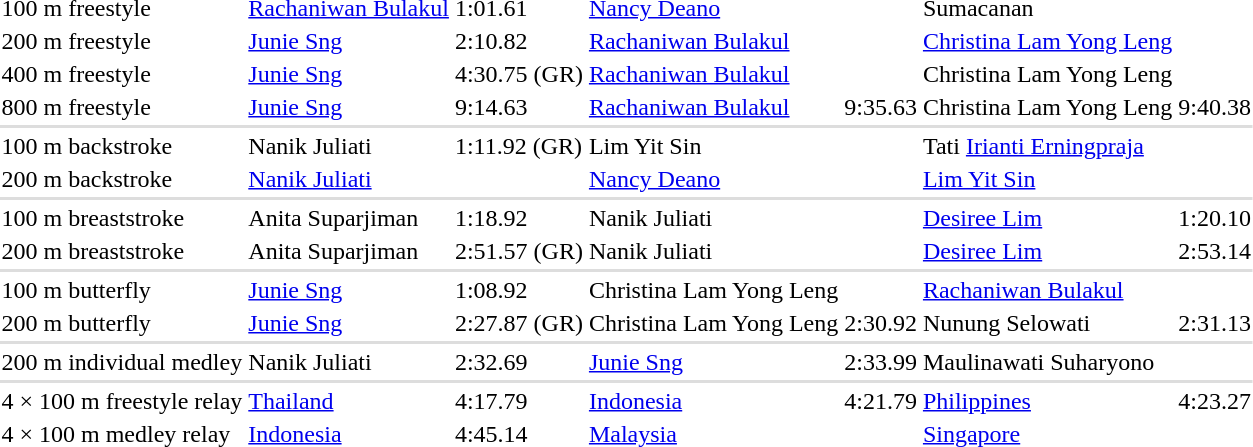<table>
<tr>
<td>100 m freestyle</td>
<td> <a href='#'>Rachaniwan Bulakul</a></td>
<td>1:01.61</td>
<td> <a href='#'>Nancy Deano</a></td>
<td></td>
<td> Sumacanan</td>
<td></td>
</tr>
<tr>
<td>200 m freestyle</td>
<td> <a href='#'>Junie Sng</a></td>
<td>2:10.82</td>
<td> <a href='#'>Rachaniwan Bulakul</a></td>
<td></td>
<td> <a href='#'>Christina Lam Yong Leng</a></td>
<td></td>
</tr>
<tr>
<td>400 m freestyle</td>
<td> <a href='#'>Junie Sng</a></td>
<td>4:30.75 (GR)</td>
<td> <a href='#'>Rachaniwan Bulakul</a></td>
<td></td>
<td> Christina Lam Yong Leng</td>
<td></td>
</tr>
<tr>
<td>800 m freestyle</td>
<td> <a href='#'>Junie Sng</a></td>
<td>9:14.63</td>
<td> <a href='#'>Rachaniwan Bulakul</a></td>
<td>9:35.63</td>
<td> Christina Lam Yong Leng</td>
<td>9:40.38</td>
</tr>
<tr bgcolor=#DDDDDD>
<td colspan=7></td>
</tr>
<tr>
<td>100 m backstroke</td>
<td> Nanik Juliati</td>
<td>1:11.92 (GR)</td>
<td> Lim Yit Sin</td>
<td></td>
<td> Tati <a href='#'>Irianti Erningpraja</a></td>
<td></td>
</tr>
<tr>
<td>200 m backstroke</td>
<td> <a href='#'>Nanik Juliati</a></td>
<td></td>
<td> <a href='#'>Nancy Deano</a></td>
<td></td>
<td> <a href='#'>Lim Yit Sin</a></td>
<td></td>
</tr>
<tr bgcolor=#DDDDDD>
<td colspan=7></td>
</tr>
<tr>
<td>100 m breaststroke</td>
<td> Anita Suparjiman</td>
<td>1:18.92</td>
<td> Nanik Juliati</td>
<td></td>
<td> <a href='#'>Desiree Lim</a></td>
<td>1:20.10</td>
</tr>
<tr>
<td>200 m breaststroke</td>
<td> Anita Suparjiman</td>
<td>2:51.57 (GR)</td>
<td> Nanik Juliati</td>
<td></td>
<td> <a href='#'>Desiree Lim</a></td>
<td>2:53.14</td>
</tr>
<tr bgcolor=#DDDDDD>
<td colspan=7></td>
</tr>
<tr>
<td>100 m butterfly</td>
<td> <a href='#'>Junie Sng</a></td>
<td>1:08.92</td>
<td> Christina Lam Yong Leng</td>
<td></td>
<td> <a href='#'>Rachaniwan Bulakul</a></td>
<td></td>
</tr>
<tr>
<td>200 m butterfly</td>
<td> <a href='#'>Junie Sng</a></td>
<td>2:27.87 (GR)</td>
<td> Christina Lam Yong Leng</td>
<td>2:30.92</td>
<td> Nunung Selowati</td>
<td>2:31.13</td>
</tr>
<tr bgcolor=#DDDDDD>
<td colspan=7></td>
</tr>
<tr>
<td>200 m individual medley</td>
<td> Nanik Juliati</td>
<td>2:32.69</td>
<td> <a href='#'>Junie Sng</a></td>
<td>2:33.99</td>
<td> Maulinawati Suharyono</td>
<td></td>
</tr>
<tr bgcolor=#DDDDDD>
<td colspan=7></td>
</tr>
<tr>
<td>4 × 100 m freestyle relay</td>
<td> <a href='#'>Thailand</a></td>
<td>4:17.79</td>
<td> <a href='#'>Indonesia</a></td>
<td>4:21.79</td>
<td> <a href='#'>Philippines</a></td>
<td>4:23.27</td>
</tr>
<tr>
<td>4 × 100 m medley relay</td>
<td> <a href='#'>Indonesia</a></td>
<td>4:45.14</td>
<td> <a href='#'>Malaysia</a></td>
<td></td>
<td> <a href='#'>Singapore</a></td>
<td></td>
</tr>
</table>
